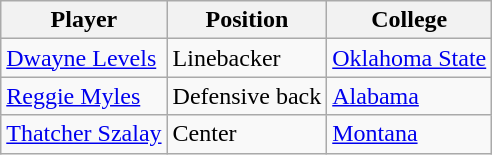<table class="wikitable">
<tr>
<th>Player</th>
<th>Position</th>
<th>College</th>
</tr>
<tr>
<td><a href='#'>Dwayne Levels</a></td>
<td>Linebacker</td>
<td><a href='#'>Oklahoma State</a></td>
</tr>
<tr>
<td><a href='#'>Reggie Myles</a></td>
<td>Defensive back</td>
<td><a href='#'>Alabama</a></td>
</tr>
<tr>
<td><a href='#'>Thatcher Szalay</a></td>
<td>Center</td>
<td><a href='#'>Montana</a></td>
</tr>
</table>
